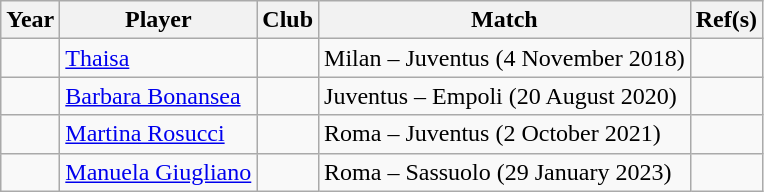<table class="wikitable">
<tr>
<th>Year</th>
<th>Player</th>
<th>Club</th>
<th>Match</th>
<th>Ref(s)</th>
</tr>
<tr>
<td></td>
<td> <a href='#'>Thaisa</a></td>
<td></td>
<td>Milan – Juventus (4 November 2018)</td>
<td></td>
</tr>
<tr>
<td></td>
<td> <a href='#'>Barbara Bonansea</a></td>
<td></td>
<td>Juventus – Empoli (20 August 2020)</td>
<td></td>
</tr>
<tr>
<td></td>
<td> <a href='#'>Martina Rosucci</a></td>
<td></td>
<td>Roma – Juventus (2 October 2021)</td>
<td></td>
</tr>
<tr>
<td></td>
<td> <a href='#'>Manuela Giugliano</a></td>
<td></td>
<td>Roma – Sassuolo (29 January 2023)</td>
<td></td>
</tr>
</table>
